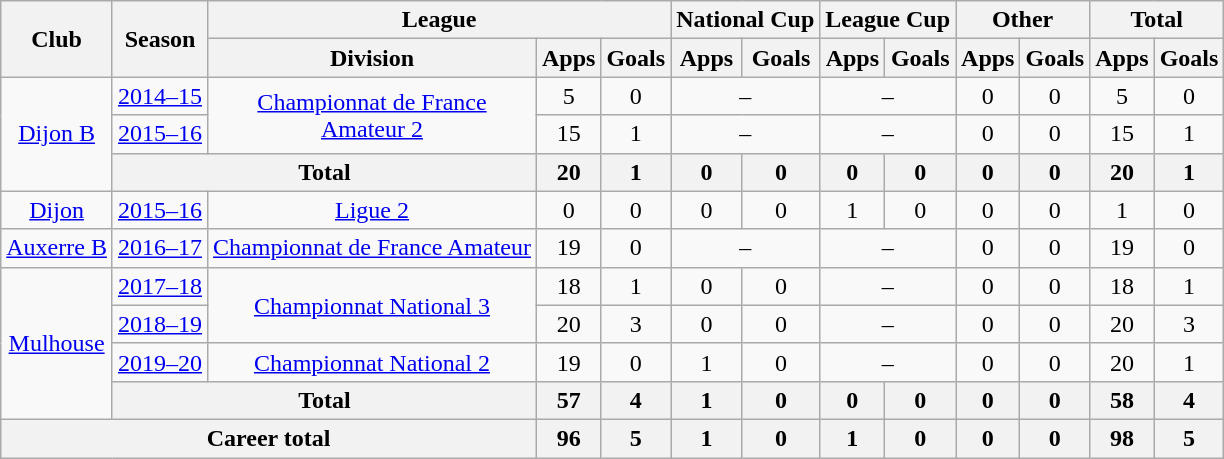<table class="wikitable" style="text-align: center">
<tr>
<th rowspan="2">Club</th>
<th rowspan="2">Season</th>
<th colspan="3">League</th>
<th colspan="2">National Cup</th>
<th colspan="2">League Cup</th>
<th colspan="2">Other</th>
<th colspan="2">Total</th>
</tr>
<tr>
<th>Division</th>
<th>Apps</th>
<th>Goals</th>
<th>Apps</th>
<th>Goals</th>
<th>Apps</th>
<th>Goals</th>
<th>Apps</th>
<th>Goals</th>
<th>Apps</th>
<th>Goals</th>
</tr>
<tr>
<td rowspan="3"><a href='#'>Dijon B</a></td>
<td><a href='#'>2014–15</a></td>
<td rowspan="2"><a href='#'>Championnat de France <br> Amateur 2</a></td>
<td>5</td>
<td>0</td>
<td colspan="2">–</td>
<td colspan="2">–</td>
<td>0</td>
<td>0</td>
<td>5</td>
<td>0</td>
</tr>
<tr>
<td><a href='#'>2015–16</a></td>
<td>15</td>
<td>1</td>
<td colspan="2">–</td>
<td colspan="2">–</td>
<td>0</td>
<td>0</td>
<td>15</td>
<td>1</td>
</tr>
<tr>
<th colspan="2"><strong>Total</strong></th>
<th>20</th>
<th>1</th>
<th>0</th>
<th>0</th>
<th>0</th>
<th>0</th>
<th>0</th>
<th>0</th>
<th>20</th>
<th>1</th>
</tr>
<tr>
<td><a href='#'>Dijon</a></td>
<td><a href='#'>2015–16</a></td>
<td><a href='#'>Ligue 2</a></td>
<td>0</td>
<td>0</td>
<td>0</td>
<td>0</td>
<td>1</td>
<td>0</td>
<td>0</td>
<td>0</td>
<td>1</td>
<td>0</td>
</tr>
<tr>
<td><a href='#'>Auxerre B</a></td>
<td><a href='#'>2016–17</a></td>
<td><a href='#'>Championnat de France Amateur</a></td>
<td>19</td>
<td>0</td>
<td colspan="2">–</td>
<td colspan="2">–</td>
<td>0</td>
<td>0</td>
<td>19</td>
<td>0</td>
</tr>
<tr>
<td rowspan="4"><a href='#'>Mulhouse</a></td>
<td><a href='#'>2017–18</a></td>
<td rowspan="2"><a href='#'>Championnat National 3</a></td>
<td>18</td>
<td>1</td>
<td>0</td>
<td>0</td>
<td colspan="2">–</td>
<td>0</td>
<td>0</td>
<td>18</td>
<td>1</td>
</tr>
<tr>
<td><a href='#'>2018–19</a></td>
<td>20</td>
<td>3</td>
<td>0</td>
<td>0</td>
<td colspan="2">–</td>
<td>0</td>
<td>0</td>
<td>20</td>
<td>3</td>
</tr>
<tr>
<td><a href='#'>2019–20</a></td>
<td><a href='#'>Championnat National 2</a></td>
<td>19</td>
<td>0</td>
<td>1</td>
<td>0</td>
<td colspan="2">–</td>
<td>0</td>
<td>0</td>
<td>20</td>
<td>1</td>
</tr>
<tr>
<th colspan="2"><strong>Total</strong></th>
<th>57</th>
<th>4</th>
<th>1</th>
<th>0</th>
<th>0</th>
<th>0</th>
<th>0</th>
<th>0</th>
<th>58</th>
<th>4</th>
</tr>
<tr>
<th colspan="3"><strong>Career total</strong></th>
<th>96</th>
<th>5</th>
<th>1</th>
<th>0</th>
<th>1</th>
<th>0</th>
<th>0</th>
<th>0</th>
<th>98</th>
<th>5</th>
</tr>
</table>
